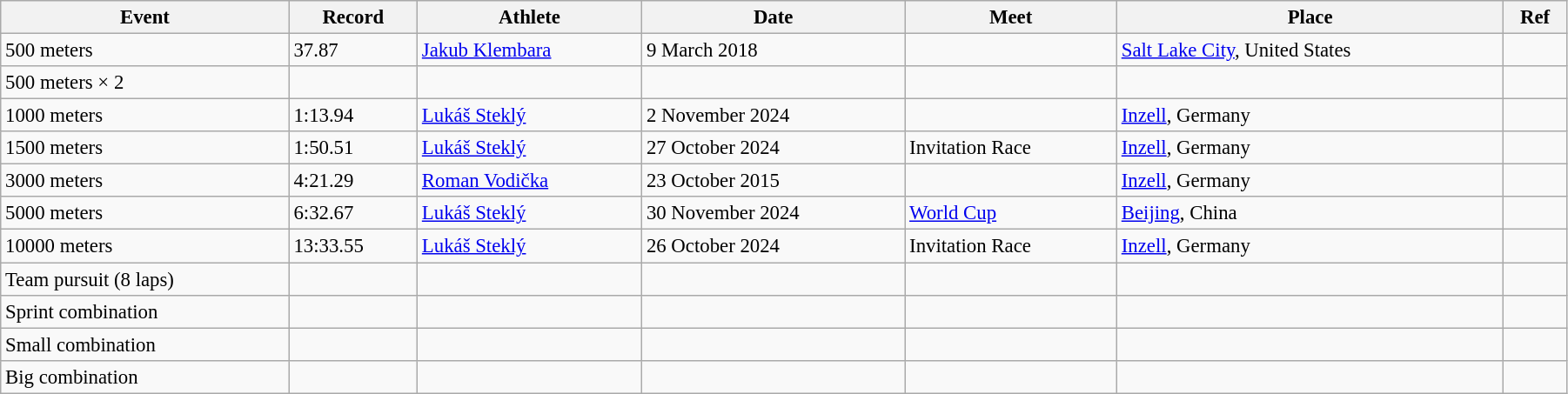<table class="wikitable" style="font-size:95%; width: 95%;">
<tr>
<th>Event</th>
<th>Record</th>
<th>Athlete</th>
<th>Date</th>
<th>Meet</th>
<th>Place</th>
<th>Ref</th>
</tr>
<tr>
<td>500 meters</td>
<td>37.87</td>
<td><a href='#'>Jakub Klembara</a></td>
<td>9 March 2018</td>
<td></td>
<td><a href='#'>Salt Lake City</a>, United States</td>
<td></td>
</tr>
<tr>
<td>500 meters × 2</td>
<td></td>
<td></td>
<td></td>
<td></td>
<td></td>
<td></td>
</tr>
<tr>
<td>1000 meters</td>
<td>1:13.94</td>
<td><a href='#'>Lukáš Steklý</a></td>
<td>2 November 2024</td>
<td></td>
<td><a href='#'>Inzell</a>, Germany</td>
<td></td>
</tr>
<tr>
<td>1500 meters</td>
<td>1:50.51</td>
<td><a href='#'>Lukáš Steklý</a></td>
<td>27 October 2024</td>
<td>Invitation Race</td>
<td><a href='#'>Inzell</a>, Germany</td>
<td></td>
</tr>
<tr>
<td>3000 meters</td>
<td>4:21.29</td>
<td><a href='#'>Roman Vodička</a></td>
<td>23 October 2015</td>
<td></td>
<td><a href='#'>Inzell</a>, Germany</td>
<td></td>
</tr>
<tr>
<td>5000 meters</td>
<td>6:32.67</td>
<td><a href='#'>Lukáš Steklý</a></td>
<td>30 November 2024</td>
<td><a href='#'>World Cup</a></td>
<td><a href='#'>Beijing</a>, China</td>
<td></td>
</tr>
<tr>
<td>10000 meters</td>
<td>13:33.55</td>
<td><a href='#'>Lukáš Steklý</a></td>
<td>26 October 2024</td>
<td>Invitation Race</td>
<td><a href='#'>Inzell</a>, Germany</td>
<td></td>
</tr>
<tr>
<td>Team pursuit (8 laps)</td>
<td></td>
<td></td>
<td></td>
<td></td>
<td></td>
<td></td>
</tr>
<tr>
<td>Sprint combination</td>
<td></td>
<td></td>
<td></td>
<td></td>
<td></td>
<td></td>
</tr>
<tr>
<td>Small combination</td>
<td></td>
<td></td>
<td></td>
<td></td>
<td></td>
<td></td>
</tr>
<tr>
<td>Big combination</td>
<td></td>
<td></td>
<td></td>
<td></td>
<td></td>
<td></td>
</tr>
</table>
